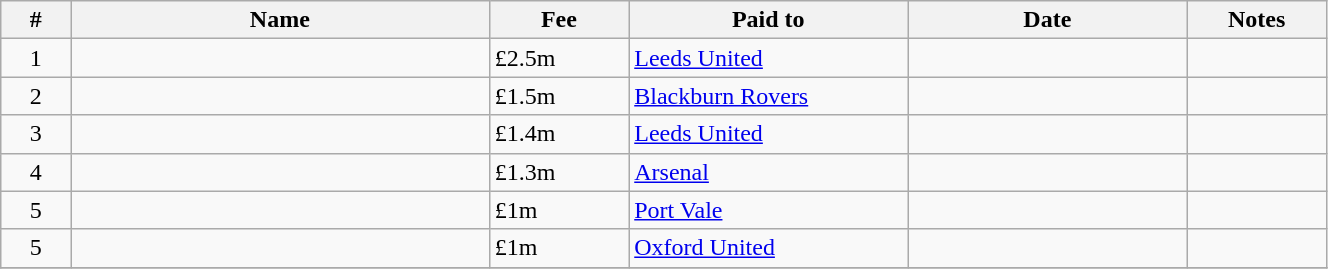<table class="wikitable sortable" width=70%;>
<tr>
<th width=5%>#</th>
<th width=30%>Name</th>
<th width=10%>Fee</th>
<th width=20%>Paid to</th>
<th width=20%>Date</th>
<th width=10% class=unsortable>Notes</th>
</tr>
<tr>
<td style="text-align:center;">1</td>
<td style="text-align:left;"> </td>
<td>£2.5m</td>
<td><a href='#'>Leeds United</a></td>
<td></td>
<td align=center></td>
</tr>
<tr>
<td style="text-align:center;">2</td>
<td style="text-align:left;"> </td>
<td>£1.5m</td>
<td><a href='#'>Blackburn Rovers</a></td>
<td></td>
<td align=center></td>
</tr>
<tr>
<td style="text-align:center;">3</td>
<td style="text-align:left;"> </td>
<td>£1.4m</td>
<td><a href='#'>Leeds United</a></td>
<td></td>
<td align=center></td>
</tr>
<tr>
<td style="text-align:center;">4</td>
<td style="text-align:left;"> </td>
<td>£1.3m</td>
<td><a href='#'>Arsenal</a></td>
<td></td>
<td align=center></td>
</tr>
<tr>
<td style="text-align:center;">5</td>
<td style="text-align:left;"> </td>
<td>£1m</td>
<td><a href='#'>Port Vale</a></td>
<td></td>
<td align=center></td>
</tr>
<tr>
<td style="text-align:center;">5</td>
<td style="text-align:left;"> </td>
<td>£1m</td>
<td><a href='#'>Oxford United</a></td>
<td></td>
<td align=center></td>
</tr>
<tr>
</tr>
</table>
